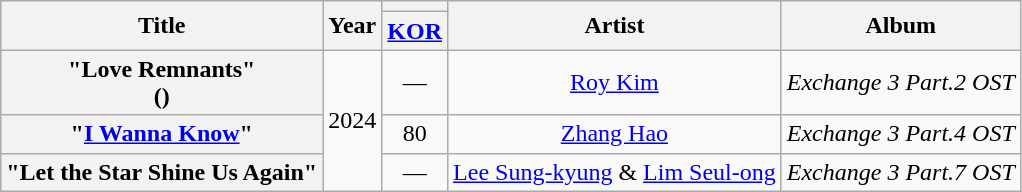<table class="wikitable plainrowheaders" style="text-align:center">
<tr>
<th scope="col" rowspan="2">Title</th>
<th scope="col" rowspan="2">Year</th>
<th scope="col"></th>
<th scope="col" rowspan="2">Artist</th>
<th scope="col" rowspan="2">Album</th>
</tr>
<tr>
<th scope="col"><a href='#'>KOR</a><br></th>
</tr>
<tr>
<th scope="row">"Love Remnants"<br>()</th>
<td rowspan="3">2024</td>
<td>—</td>
<td><a href='#'>Roy Kim</a></td>
<td><em>Exchange 3 Part.2 OST</em></td>
</tr>
<tr>
<th scope="row">"<a href='#'>I Wanna Know</a>"</th>
<td>80</td>
<td><a href='#'>Zhang Hao</a></td>
<td><em>Exchange 3 Part.4 OST</em></td>
</tr>
<tr>
<th scope="row">"Let the Star Shine Us Again"</th>
<td>—</td>
<td><a href='#'>Lee Sung-kyung</a> & <a href='#'>Lim Seul-ong</a></td>
<td><em>Exchange 3 Part.7 OST</em></td>
</tr>
</table>
